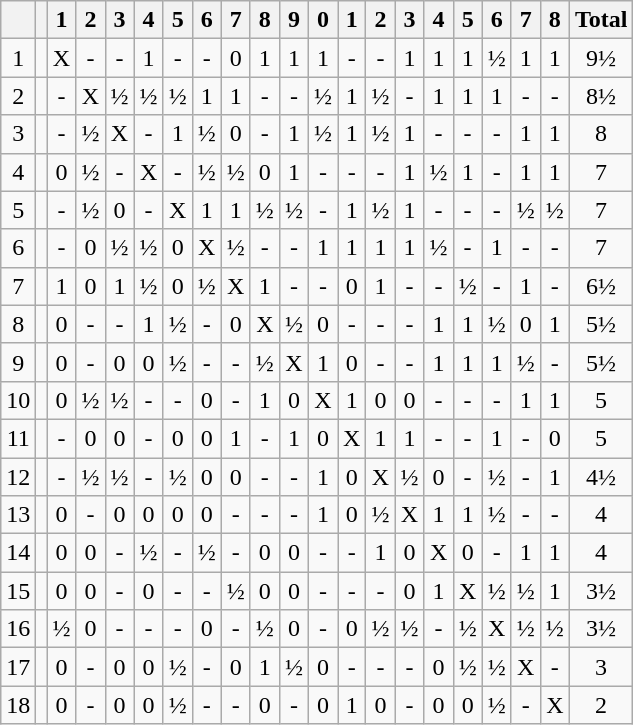<table class="wikitable" style="text-align: center; margin: auto 4em">
<tr>
<th></th>
<th></th>
<th>1</th>
<th>2</th>
<th>3</th>
<th>4</th>
<th>5</th>
<th>6</th>
<th>7</th>
<th>8</th>
<th>9</th>
<th>0</th>
<th>1</th>
<th>2</th>
<th>3</th>
<th>4</th>
<th>5</th>
<th>6</th>
<th>7</th>
<th>8</th>
<th>Total</th>
</tr>
<tr>
<td>1</td>
<td align=left></td>
<td>X</td>
<td>-</td>
<td>-</td>
<td>1</td>
<td>-</td>
<td>-</td>
<td>0</td>
<td>1</td>
<td>1</td>
<td>1</td>
<td>-</td>
<td>-</td>
<td>1</td>
<td>1</td>
<td>1</td>
<td>½</td>
<td>1</td>
<td>1</td>
<td>9½</td>
</tr>
<tr>
<td>2</td>
<td align=left></td>
<td>-</td>
<td>X</td>
<td>½</td>
<td>½</td>
<td>½</td>
<td>1</td>
<td>1</td>
<td>-</td>
<td>-</td>
<td>½</td>
<td>1</td>
<td>½</td>
<td>-</td>
<td>1</td>
<td>1</td>
<td>1</td>
<td>-</td>
<td>-</td>
<td>8½</td>
</tr>
<tr>
<td>3</td>
<td align=left></td>
<td>-</td>
<td>½</td>
<td>X</td>
<td>-</td>
<td>1</td>
<td>½</td>
<td>0</td>
<td>-</td>
<td>1</td>
<td>½</td>
<td>1</td>
<td>½</td>
<td>1</td>
<td>-</td>
<td>-</td>
<td>-</td>
<td>1</td>
<td>1</td>
<td>8</td>
</tr>
<tr>
<td>4</td>
<td align=left></td>
<td>0</td>
<td>½</td>
<td>-</td>
<td>X</td>
<td>-</td>
<td>½</td>
<td>½</td>
<td>0</td>
<td>1</td>
<td>-</td>
<td>-</td>
<td>-</td>
<td>1</td>
<td>½</td>
<td>1</td>
<td>-</td>
<td>1</td>
<td>1</td>
<td>7</td>
</tr>
<tr>
<td>5</td>
<td align=left></td>
<td>-</td>
<td>½</td>
<td>0</td>
<td>-</td>
<td>X</td>
<td>1</td>
<td>1</td>
<td>½</td>
<td>½</td>
<td>-</td>
<td>1</td>
<td>½</td>
<td>1</td>
<td>-</td>
<td>-</td>
<td>-</td>
<td>½</td>
<td>½</td>
<td>7</td>
</tr>
<tr>
<td>6</td>
<td align=left></td>
<td>-</td>
<td>0</td>
<td>½</td>
<td>½</td>
<td>0</td>
<td>X</td>
<td>½</td>
<td>-</td>
<td>-</td>
<td>1</td>
<td>1</td>
<td>1</td>
<td>1</td>
<td>½</td>
<td>-</td>
<td>1</td>
<td>-</td>
<td>-</td>
<td>7</td>
</tr>
<tr>
<td>7</td>
<td align=left></td>
<td>1</td>
<td>0</td>
<td>1</td>
<td>½</td>
<td>0</td>
<td>½</td>
<td>X</td>
<td>1</td>
<td>-</td>
<td>-</td>
<td>0</td>
<td>1</td>
<td>-</td>
<td>-</td>
<td>½</td>
<td>-</td>
<td>1</td>
<td>-</td>
<td>6½</td>
</tr>
<tr>
<td>8</td>
<td align=left></td>
<td>0</td>
<td>-</td>
<td>-</td>
<td>1</td>
<td>½</td>
<td>-</td>
<td>0</td>
<td>X</td>
<td>½</td>
<td>0</td>
<td>-</td>
<td>-</td>
<td>-</td>
<td>1</td>
<td>1</td>
<td>½</td>
<td>0</td>
<td>1</td>
<td>5½</td>
</tr>
<tr>
<td>9</td>
<td align=left></td>
<td>0</td>
<td>-</td>
<td>0</td>
<td>0</td>
<td>½</td>
<td>-</td>
<td>-</td>
<td>½</td>
<td>X</td>
<td>1</td>
<td>0</td>
<td>-</td>
<td>-</td>
<td>1</td>
<td>1</td>
<td>1</td>
<td>½</td>
<td>-</td>
<td>5½</td>
</tr>
<tr>
<td>10</td>
<td align=left></td>
<td>0</td>
<td>½</td>
<td>½</td>
<td>-</td>
<td>-</td>
<td>0</td>
<td>-</td>
<td>1</td>
<td>0</td>
<td>X</td>
<td>1</td>
<td>0</td>
<td>0</td>
<td>-</td>
<td>-</td>
<td>-</td>
<td>1</td>
<td>1</td>
<td>5</td>
</tr>
<tr>
<td>11</td>
<td align=left></td>
<td>-</td>
<td>0</td>
<td>0</td>
<td>-</td>
<td>0</td>
<td>0</td>
<td>1</td>
<td>-</td>
<td>1</td>
<td>0</td>
<td>X</td>
<td>1</td>
<td>1</td>
<td>-</td>
<td>-</td>
<td>1</td>
<td>-</td>
<td>0</td>
<td>5</td>
</tr>
<tr>
<td>12</td>
<td align=left></td>
<td>-</td>
<td>½</td>
<td>½</td>
<td>-</td>
<td>½</td>
<td>0</td>
<td>0</td>
<td>-</td>
<td>-</td>
<td>1</td>
<td>0</td>
<td>X</td>
<td>½</td>
<td>0</td>
<td>-</td>
<td>½</td>
<td>-</td>
<td>1</td>
<td>4½</td>
</tr>
<tr>
<td>13</td>
<td align=left></td>
<td>0</td>
<td>-</td>
<td>0</td>
<td>0</td>
<td>0</td>
<td>0</td>
<td>-</td>
<td>-</td>
<td>-</td>
<td>1</td>
<td>0</td>
<td>½</td>
<td>X</td>
<td>1</td>
<td>1</td>
<td>½</td>
<td>-</td>
<td>-</td>
<td>4</td>
</tr>
<tr>
<td>14</td>
<td align=left></td>
<td>0</td>
<td>0</td>
<td>-</td>
<td>½</td>
<td>-</td>
<td>½</td>
<td>-</td>
<td>0</td>
<td>0</td>
<td>-</td>
<td>-</td>
<td>1</td>
<td>0</td>
<td>X</td>
<td>0</td>
<td>-</td>
<td>1</td>
<td>1</td>
<td>4</td>
</tr>
<tr>
<td>15</td>
<td align=left></td>
<td>0</td>
<td>0</td>
<td>-</td>
<td>0</td>
<td>-</td>
<td>-</td>
<td>½</td>
<td>0</td>
<td>0</td>
<td>-</td>
<td>-</td>
<td>-</td>
<td>0</td>
<td>1</td>
<td>X</td>
<td>½</td>
<td>½</td>
<td>1</td>
<td>3½</td>
</tr>
<tr>
<td>16</td>
<td align=left></td>
<td>½</td>
<td>0</td>
<td>-</td>
<td>-</td>
<td>-</td>
<td>0</td>
<td>-</td>
<td>½</td>
<td>0</td>
<td>-</td>
<td>0</td>
<td>½</td>
<td>½</td>
<td>-</td>
<td>½</td>
<td>X</td>
<td>½</td>
<td>½</td>
<td>3½</td>
</tr>
<tr>
<td>17</td>
<td align=left></td>
<td>0</td>
<td>-</td>
<td>0</td>
<td>0</td>
<td>½</td>
<td>-</td>
<td>0</td>
<td>1</td>
<td>½</td>
<td>0</td>
<td>-</td>
<td>-</td>
<td>-</td>
<td>0</td>
<td>½</td>
<td>½</td>
<td>X</td>
<td>-</td>
<td>3</td>
</tr>
<tr>
<td>18</td>
<td align=left></td>
<td>0</td>
<td>-</td>
<td>0</td>
<td>0</td>
<td>½</td>
<td>-</td>
<td>-</td>
<td>0</td>
<td>-</td>
<td>0</td>
<td>1</td>
<td>0</td>
<td>-</td>
<td>0</td>
<td>0</td>
<td>½</td>
<td>-</td>
<td>X</td>
<td>2</td>
</tr>
</table>
